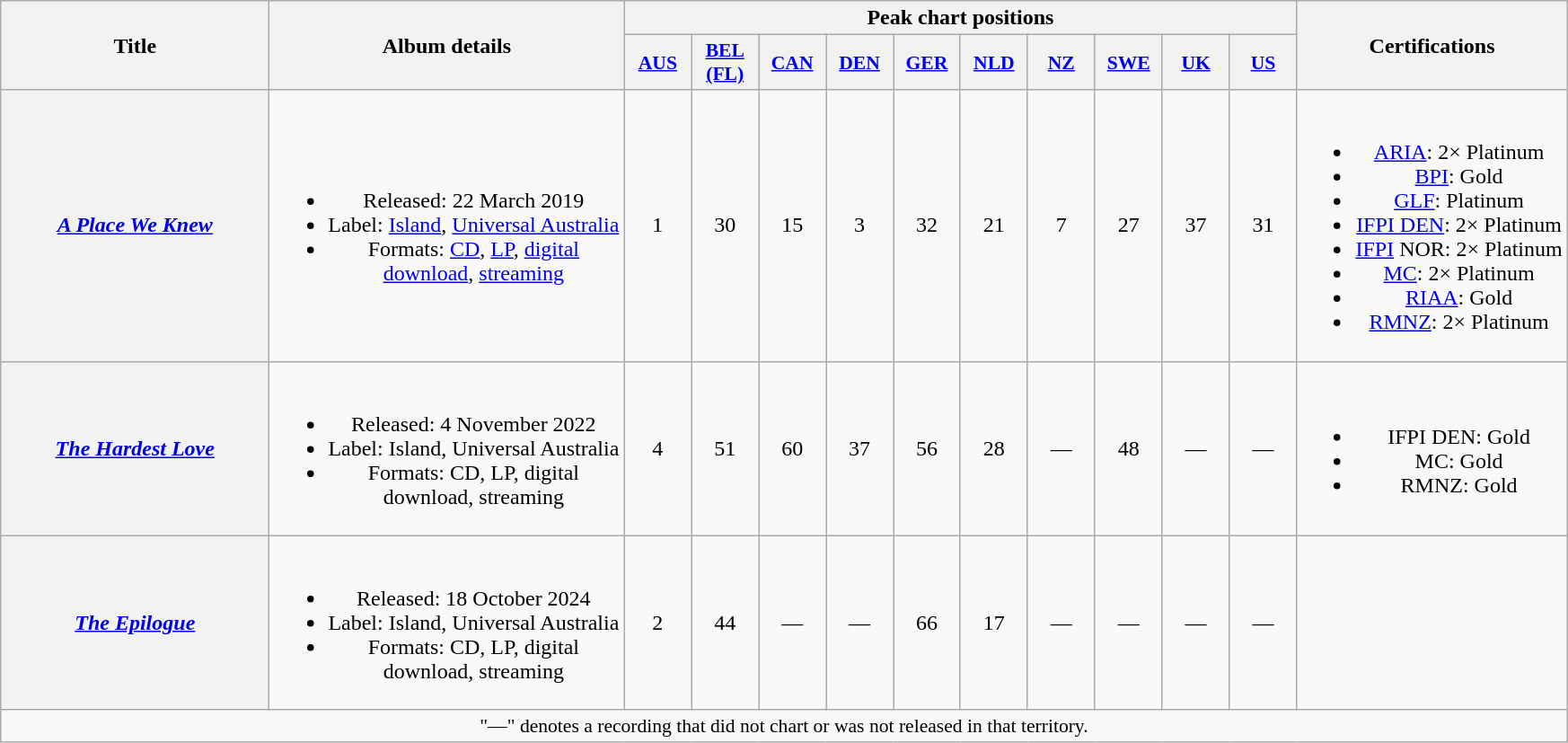<table class="wikitable plainrowheaders" style="text-align:center;">
<tr>
<th scope="col" rowspan="2" style="width:12em;">Title</th>
<th scope="col" rowspan="2" style="width:16em;">Album details</th>
<th scope="col" colspan="10">Peak chart positions</th>
<th scope="col" rowspan="2">Certifications</th>
</tr>
<tr>
<th scope="col" style="width:3em;font-size:90%;"><a href='#'>AUS</a><br></th>
<th scope="col" style="width:3em;font-size:90%;"><a href='#'>BEL<br>(FL)</a><br></th>
<th scope="col" style="width:3em;font-size:90%;"><a href='#'>CAN</a><br></th>
<th scope="col" style="width:3em;font-size:90%;"><a href='#'>DEN</a><br></th>
<th scope="col" style="width:3em;font-size:90%;"><a href='#'>GER</a><br></th>
<th scope="col" style="width:3em;font-size:90%;"><a href='#'>NLD</a><br></th>
<th scope="col" style="width:3em;font-size:90%;"><a href='#'>NZ</a><br></th>
<th scope="col" style="width:3em;font-size:90%;"><a href='#'>SWE</a><br></th>
<th scope="col" style="width:3em;font-size:90%;"><a href='#'>UK</a><br></th>
<th scope="col" style="width:3em;font-size:90%;"><a href='#'>US</a><br></th>
</tr>
<tr>
<th scope="row"><em><a href='#'>A Place We Knew</a></em></th>
<td><br><ul><li>Released: 22 March 2019</li><li>Label: <a href='#'>Island</a>, <a href='#'>Universal Australia</a></li><li>Formats: <a href='#'>CD</a>, <a href='#'>LP</a>, <a href='#'>digital download</a>, <a href='#'>streaming</a></li></ul></td>
<td>1</td>
<td>30</td>
<td>15</td>
<td>3</td>
<td>32</td>
<td>21</td>
<td>7</td>
<td>27</td>
<td>37</td>
<td>31</td>
<td><br><ul><li><a href='#'>ARIA</a>: 2× Platinum</li><li><a href='#'>BPI</a>: Gold</li><li><a href='#'>GLF</a>: Platinum</li><li><a href='#'>IFPI DEN</a>: 2× Platinum</li><li><a href='#'>IFPI</a> NOR: 2× Platinum</li><li><a href='#'>MC</a>: 2× Platinum</li><li><a href='#'>RIAA</a>: Gold</li><li><a href='#'>RMNZ</a>: 2× Platinum</li></ul></td>
</tr>
<tr>
<th scope="row"><em><a href='#'>The Hardest Love</a></em></th>
<td><br><ul><li>Released: 4 November 2022</li><li>Label: Island, Universal Australia</li><li>Formats: CD, LP, digital download, streaming</li></ul></td>
<td>4</td>
<td>51</td>
<td>60</td>
<td>37</td>
<td>56</td>
<td>28</td>
<td>—</td>
<td>48</td>
<td>—</td>
<td>—</td>
<td><br><ul><li>IFPI DEN: Gold</li><li>MC: Gold</li><li>RMNZ: Gold</li></ul></td>
</tr>
<tr>
<th scope="row"><em><a href='#'>The Epilogue</a></em></th>
<td><br><ul><li>Released: 18 October 2024</li><li>Label: Island, Universal Australia</li><li>Formats: CD, LP, digital download, streaming</li></ul></td>
<td>2<br></td>
<td>44</td>
<td>—</td>
<td>—</td>
<td>66</td>
<td>17</td>
<td>—</td>
<td>—</td>
<td>—</td>
<td>—</td>
<td></td>
</tr>
<tr>
<td colspan="13" style="font-size:90%;">"—" denotes a recording that did not chart or was not released in that territory.</td>
</tr>
</table>
